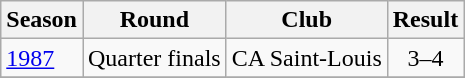<table class="wikitable">
<tr>
<th>Season</th>
<th>Round</th>
<th>Club</th>
<th>Result</th>
</tr>
<tr>
<td><a href='#'>1987</a></td>
<td>Quarter finals</td>
<td> CA Saint-Louis</td>
<td style="text-align:center;">3–4</td>
</tr>
<tr>
</tr>
</table>
